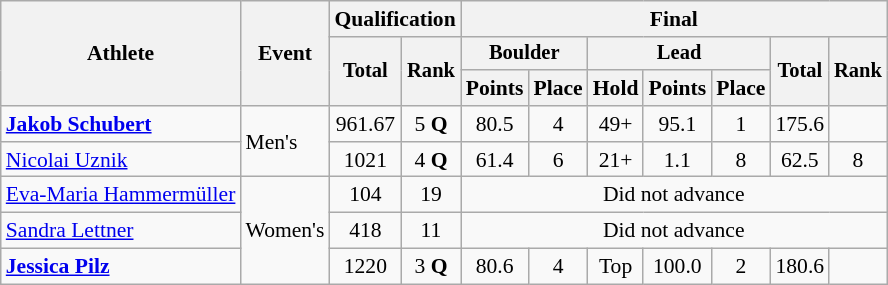<table class="wikitable" style="font-size:90%">
<tr>
<th rowspan="3">Athlete</th>
<th rowspan="3">Event</th>
<th colspan="2">Qualification</th>
<th colspan="9">Final</th>
</tr>
<tr style="font-size: 95%">
<th rowspan="2">Total</th>
<th rowspan="2">Rank</th>
<th colspan="2">Boulder</th>
<th colspan="3">Lead</th>
<th rowspan="2">Total</th>
<th rowspan="2">Rank</th>
</tr>
<tr>
<th>Points</th>
<th>Place</th>
<th>Hold</th>
<th>Points</th>
<th>Place</th>
</tr>
<tr align=center>
<td align=left><strong><a href='#'>Jakob Schubert</a></strong></td>
<td align=left rowspan=2>Men's</td>
<td>961.67</td>
<td>5 <strong>Q</strong></td>
<td>80.5</td>
<td>4</td>
<td>49+</td>
<td>95.1</td>
<td>1</td>
<td>175.6</td>
<td></td>
</tr>
<tr align=center>
<td align=left><a href='#'>Nicolai Uznik</a></td>
<td>1021</td>
<td>4 <strong>Q</strong></td>
<td>61.4</td>
<td>6</td>
<td>21+</td>
<td>1.1</td>
<td>8</td>
<td>62.5</td>
<td>8</td>
</tr>
<tr align=center>
<td align=left><a href='#'>Eva-Maria Hammermüller</a></td>
<td align=left rowspan=3>Women's</td>
<td>104</td>
<td>19</td>
<td colspan=7>Did not advance</td>
</tr>
<tr align=center>
<td align=left><a href='#'>Sandra Lettner</a></td>
<td>418</td>
<td>11</td>
<td colspan=7>Did not advance</td>
</tr>
<tr align=center>
<td align=left><strong><a href='#'>Jessica Pilz</a></strong></td>
<td>1220</td>
<td>3 <strong>Q</strong></td>
<td>80.6</td>
<td>4</td>
<td>Top</td>
<td>100.0</td>
<td>2</td>
<td>180.6</td>
<td></td>
</tr>
</table>
